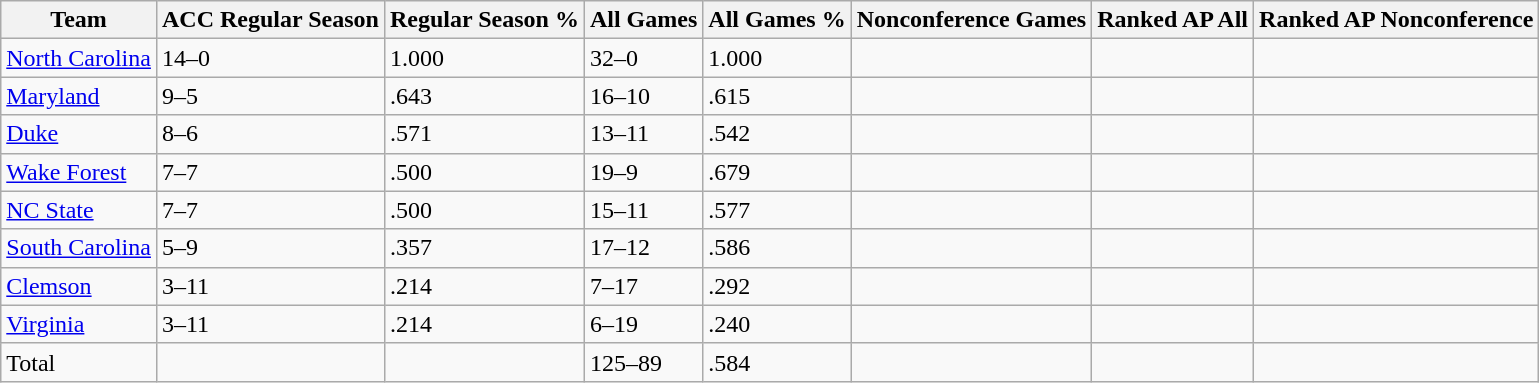<table class="wikitable">
<tr>
<th>Team</th>
<th>ACC Regular Season</th>
<th>Regular Season %</th>
<th>All Games</th>
<th>All Games %</th>
<th>Nonconference Games</th>
<th>Ranked AP All</th>
<th>Ranked AP Nonconference</th>
</tr>
<tr>
<td><a href='#'>North Carolina</a></td>
<td>14–0</td>
<td>1.000</td>
<td>32–0</td>
<td>1.000</td>
<td></td>
<td></td>
<td></td>
</tr>
<tr>
<td><a href='#'>Maryland</a></td>
<td>9–5</td>
<td>.643</td>
<td>16–10</td>
<td>.615</td>
<td></td>
<td></td>
<td></td>
</tr>
<tr>
<td><a href='#'>Duke</a></td>
<td>8–6</td>
<td>.571</td>
<td>13–11</td>
<td>.542</td>
<td></td>
<td></td>
<td></td>
</tr>
<tr>
<td><a href='#'>Wake Forest</a></td>
<td>7–7</td>
<td>.500</td>
<td>19–9</td>
<td>.679</td>
<td></td>
<td></td>
<td></td>
</tr>
<tr>
<td><a href='#'>NC State</a></td>
<td>7–7</td>
<td>.500</td>
<td>15–11</td>
<td>.577</td>
<td></td>
<td></td>
<td></td>
</tr>
<tr>
<td><a href='#'>South Carolina</a></td>
<td>5–9</td>
<td>.357</td>
<td>17–12</td>
<td>.586</td>
<td></td>
<td></td>
<td></td>
</tr>
<tr>
<td><a href='#'>Clemson</a></td>
<td>3–11</td>
<td>.214</td>
<td>7–17</td>
<td>.292</td>
<td></td>
<td></td>
<td></td>
</tr>
<tr>
<td><a href='#'>Virginia</a></td>
<td>3–11</td>
<td>.214</td>
<td>6–19</td>
<td>.240</td>
<td></td>
<td></td>
<td></td>
</tr>
<tr>
<td>Total</td>
<td></td>
<td></td>
<td>125–89</td>
<td>.584</td>
<td></td>
<td></td>
<td></td>
</tr>
</table>
